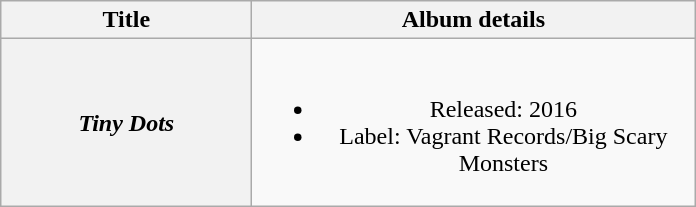<table class="wikitable plainrowheaders" style="text-align:center;">
<tr>
<th rowspan="1" scope="col" style="width:10em;">Title</th>
<th rowspan="1" scope="col" style="width:18em;">Album details</th>
</tr>
<tr>
<th scope="row"><em>Tiny Dots</em></th>
<td><br><ul><li>Released: 2016</li><li>Label: Vagrant Records/Big Scary Monsters</li></ul></td>
</tr>
</table>
